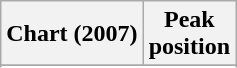<table class="wikitable plainrowheaders sortable" style="text-align:center;">
<tr>
<th scope="col">Chart (2007)</th>
<th scope="col">Peak<br>position</th>
</tr>
<tr>
</tr>
<tr>
</tr>
</table>
